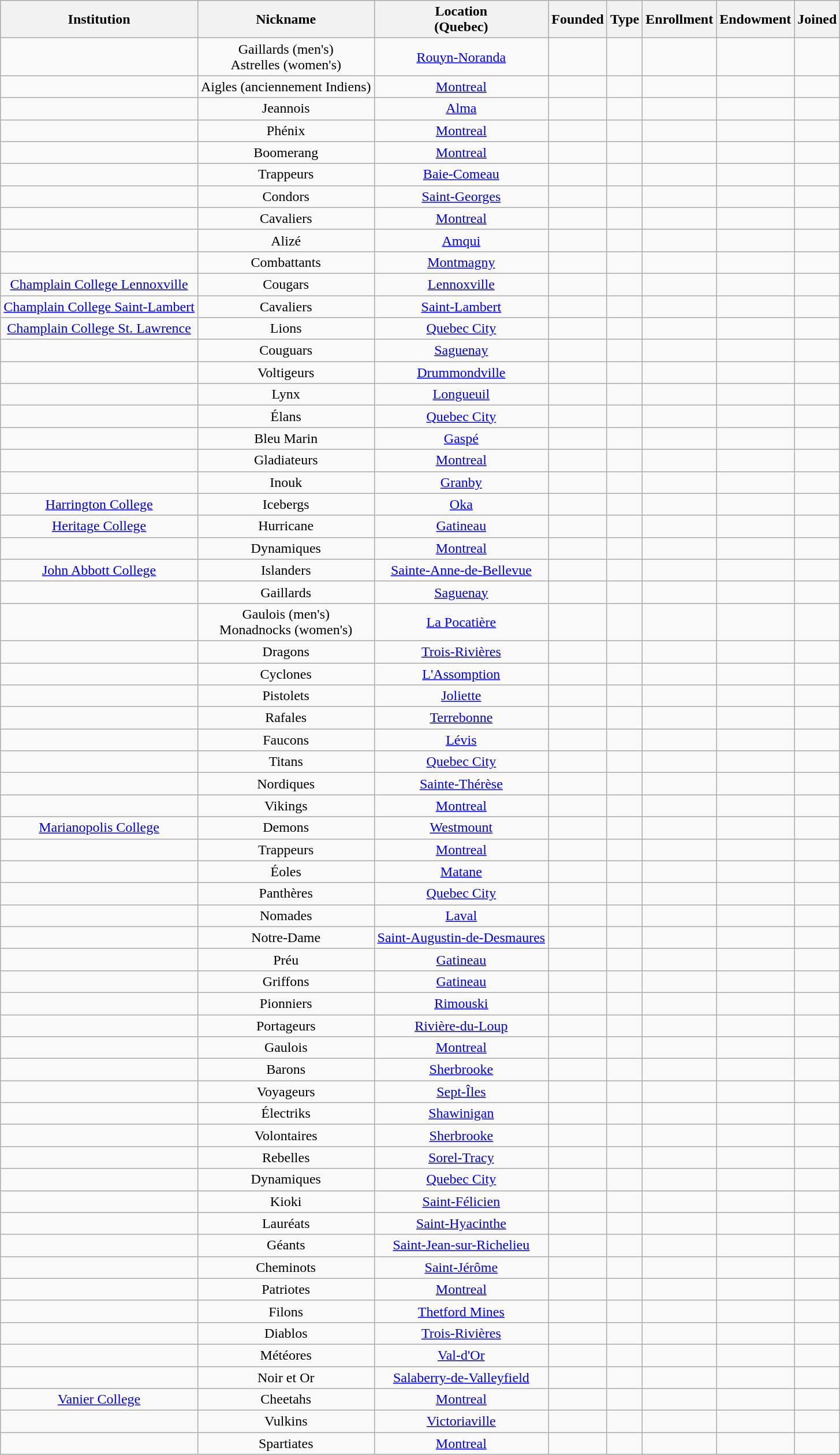<table class="wikitable sortable" style="text-align:center;">
<tr>
<th>Institution</th>
<th>Nickname</th>
<th>Location<br>(Quebec)</th>
<th>Founded</th>
<th>Type</th>
<th>Enrollment</th>
<th>Endowment</th>
<th>Joined</th>
</tr>
<tr>
<td></td>
<td>Gaillards (men's)<br>Astrelles (women's)</td>
<td><a href='#'>Rouyn-Noranda</a></td>
<td></td>
<td></td>
<td></td>
<td></td>
<td></td>
</tr>
<tr>
<td></td>
<td>Aigles (anciennement Indiens)</td>
<td><a href='#'>Montreal</a></td>
<td></td>
<td></td>
<td></td>
<td></td>
<td></td>
</tr>
<tr>
<td></td>
<td>Jeannois</td>
<td><a href='#'>Alma</a></td>
<td></td>
<td></td>
<td></td>
<td></td>
<td></td>
</tr>
<tr>
<td></td>
<td>Phénix</td>
<td><a href='#'>Montreal</a></td>
<td></td>
<td></td>
<td></td>
<td></td>
<td></td>
</tr>
<tr>
<td></td>
<td>Boomerang</td>
<td><a href='#'>Montreal</a></td>
<td></td>
<td></td>
<td></td>
<td></td>
<td></td>
</tr>
<tr>
<td></td>
<td>Trappeurs</td>
<td><a href='#'>Baie-Comeau</a></td>
<td></td>
<td></td>
<td></td>
<td></td>
<td></td>
</tr>
<tr>
<td></td>
<td>Condors</td>
<td><a href='#'>Saint-Georges</a></td>
<td></td>
<td></td>
<td></td>
<td></td>
<td></td>
</tr>
<tr>
<td></td>
<td>Cavaliers</td>
<td><a href='#'>Montreal</a></td>
<td></td>
<td></td>
<td></td>
<td></td>
<td></td>
</tr>
<tr>
<td></td>
<td>Alizé</td>
<td><a href='#'>Amqui</a></td>
<td></td>
<td></td>
<td></td>
<td></td>
<td></td>
</tr>
<tr>
<td></td>
<td>Combattants</td>
<td><a href='#'>Montmagny</a></td>
<td></td>
<td></td>
<td></td>
<td></td>
<td></td>
</tr>
<tr>
<td><a href='#'>Champlain College Lennoxville</a></td>
<td>Cougars</td>
<td><a href='#'>Lennoxville</a></td>
<td></td>
<td></td>
<td></td>
<td></td>
<td></td>
</tr>
<tr>
<td><a href='#'>Champlain College Saint-Lambert</a></td>
<td>Cavaliers</td>
<td><a href='#'>Saint-Lambert</a></td>
<td></td>
<td></td>
<td></td>
<td></td>
<td></td>
</tr>
<tr>
<td><a href='#'>Champlain College St. Lawrence</a></td>
<td>Lions</td>
<td><a href='#'>Quebec City</a></td>
<td></td>
<td></td>
<td></td>
<td></td>
<td></td>
</tr>
<tr>
<td></td>
<td>Couguars</td>
<td><a href='#'>Saguenay</a></td>
<td></td>
<td></td>
<td></td>
<td></td>
<td></td>
</tr>
<tr>
<td></td>
<td>Voltigeurs</td>
<td><a href='#'>Drummondville</a></td>
<td></td>
<td></td>
<td></td>
<td></td>
<td></td>
</tr>
<tr>
<td></td>
<td>Lynx</td>
<td><a href='#'>Longueuil</a></td>
<td></td>
<td></td>
<td></td>
<td></td>
<td></td>
</tr>
<tr>
<td></td>
<td>Élans</td>
<td><a href='#'>Quebec City</a></td>
<td></td>
<td></td>
<td></td>
<td></td>
<td></td>
</tr>
<tr>
<td></td>
<td>Bleu Marin</td>
<td><a href='#'>Gaspé</a></td>
<td></td>
<td></td>
<td></td>
<td></td>
<td></td>
</tr>
<tr>
<td></td>
<td>Gladiateurs</td>
<td><a href='#'>Montreal</a></td>
<td></td>
<td></td>
<td></td>
<td></td>
<td></td>
</tr>
<tr>
<td></td>
<td>Inouk</td>
<td><a href='#'>Granby</a></td>
<td></td>
<td></td>
<td></td>
<td></td>
<td></td>
</tr>
<tr>
<td><a href='#'>Harrington College</a></td>
<td>Icebergs</td>
<td><a href='#'>Oka</a></td>
<td></td>
<td></td>
<td></td>
<td></td>
<td></td>
</tr>
<tr>
<td><a href='#'>Heritage College</a></td>
<td>Hurricane</td>
<td><a href='#'>Gatineau</a></td>
<td></td>
<td></td>
<td></td>
<td></td>
<td></td>
</tr>
<tr>
<td></td>
<td>Dynamiques</td>
<td><a href='#'>Montreal</a></td>
<td></td>
<td></td>
<td></td>
<td></td>
<td></td>
</tr>
<tr>
<td><a href='#'>John Abbott College</a></td>
<td>Islanders</td>
<td><a href='#'>Sainte-Anne-de-Bellevue</a></td>
<td></td>
<td></td>
<td></td>
<td></td>
<td></td>
</tr>
<tr>
<td></td>
<td>Gaillards</td>
<td><a href='#'>Saguenay</a></td>
<td></td>
<td></td>
<td></td>
<td></td>
<td></td>
</tr>
<tr>
<td></td>
<td>Gaulois (men's)<br>Monadnocks (women's)</td>
<td><a href='#'>La Pocatière</a></td>
<td></td>
<td></td>
<td></td>
<td></td>
<td></td>
</tr>
<tr>
<td></td>
<td>Dragons</td>
<td><a href='#'>Trois-Rivières</a></td>
<td></td>
<td></td>
<td></td>
<td></td>
<td></td>
</tr>
<tr>
<td></td>
<td>Cyclones</td>
<td><a href='#'>L'Assomption</a></td>
<td></td>
<td></td>
<td></td>
<td></td>
<td></td>
</tr>
<tr>
<td></td>
<td>Pistolets</td>
<td><a href='#'>Joliette</a></td>
<td></td>
<td></td>
<td></td>
<td></td>
<td></td>
</tr>
<tr>
<td></td>
<td>Rafales</td>
<td><a href='#'>Terrebonne</a></td>
<td></td>
<td></td>
<td></td>
<td></td>
<td></td>
</tr>
<tr>
<td></td>
<td>Faucons</td>
<td><a href='#'>Lévis</a></td>
<td></td>
<td></td>
<td></td>
<td></td>
<td></td>
</tr>
<tr>
<td></td>
<td>Titans</td>
<td><a href='#'>Quebec City</a></td>
<td></td>
<td></td>
<td></td>
<td></td>
<td></td>
</tr>
<tr>
<td></td>
<td>Nordiques</td>
<td><a href='#'>Sainte-Thérèse</a></td>
<td></td>
<td></td>
<td></td>
<td></td>
<td></td>
</tr>
<tr>
<td></td>
<td>Vikings</td>
<td><a href='#'>Montreal</a></td>
<td></td>
<td></td>
<td></td>
<td></td>
<td></td>
</tr>
<tr>
<td><a href='#'>Marianopolis College</a></td>
<td>Demons</td>
<td><a href='#'>Westmount</a></td>
<td></td>
<td></td>
<td></td>
<td></td>
<td></td>
</tr>
<tr>
<td></td>
<td>Trappeurs</td>
<td><a href='#'>Montreal</a></td>
<td></td>
<td></td>
<td></td>
<td></td>
<td></td>
</tr>
<tr>
<td></td>
<td>Éoles</td>
<td><a href='#'>Matane</a></td>
<td></td>
<td></td>
<td></td>
<td></td>
<td></td>
</tr>
<tr>
<td></td>
<td>Panthères</td>
<td><a href='#'>Quebec City</a></td>
<td></td>
<td></td>
<td></td>
<td></td>
<td></td>
</tr>
<tr>
<td></td>
<td>Nomades</td>
<td><a href='#'>Laval</a></td>
<td></td>
<td></td>
<td></td>
<td></td>
<td></td>
</tr>
<tr>
<td></td>
<td>Notre-Dame</td>
<td><a href='#'>Saint-Augustin-de-Desmaures</a></td>
<td></td>
<td></td>
<td></td>
<td></td>
<td></td>
</tr>
<tr>
<td></td>
<td>Préu</td>
<td><a href='#'>Gatineau</a></td>
<td></td>
<td></td>
<td></td>
<td></td>
<td></td>
</tr>
<tr>
<td></td>
<td>Griffons</td>
<td><a href='#'>Gatineau</a></td>
<td></td>
<td></td>
<td></td>
<td></td>
<td></td>
</tr>
<tr>
<td></td>
<td>Pionniers</td>
<td><a href='#'>Rimouski</a></td>
<td></td>
<td></td>
<td></td>
<td></td>
<td></td>
</tr>
<tr>
<td></td>
<td>Portageurs</td>
<td><a href='#'>Rivière-du-Loup</a></td>
<td></td>
<td></td>
<td></td>
<td></td>
<td></td>
</tr>
<tr>
<td></td>
<td>Gaulois</td>
<td><a href='#'>Montreal</a></td>
<td></td>
<td></td>
<td></td>
<td></td>
<td></td>
</tr>
<tr>
<td></td>
<td>Barons</td>
<td><a href='#'>Sherbrooke</a></td>
<td></td>
<td></td>
<td></td>
<td></td>
<td></td>
</tr>
<tr>
<td></td>
<td>Voyageurs</td>
<td><a href='#'>Sept-Îles</a></td>
<td></td>
<td></td>
<td></td>
<td></td>
<td></td>
</tr>
<tr>
<td></td>
<td>Électriks</td>
<td><a href='#'>Shawinigan</a></td>
<td></td>
<td></td>
<td></td>
<td></td>
<td></td>
</tr>
<tr>
<td></td>
<td>Volontaires</td>
<td><a href='#'>Sherbrooke</a></td>
<td></td>
<td></td>
<td></td>
<td></td>
<td></td>
</tr>
<tr>
<td></td>
<td>Rebelles</td>
<td><a href='#'>Sorel-Tracy</a></td>
<td></td>
<td></td>
<td></td>
<td></td>
<td></td>
</tr>
<tr>
<td></td>
<td>Dynamiques</td>
<td><a href='#'>Quebec City</a></td>
<td></td>
<td></td>
<td></td>
<td></td>
<td></td>
</tr>
<tr>
<td></td>
<td>Kioki</td>
<td><a href='#'>Saint-Félicien</a></td>
<td></td>
<td></td>
<td></td>
<td></td>
<td></td>
</tr>
<tr>
<td></td>
<td>Lauréats</td>
<td><a href='#'>Saint-Hyacinthe</a></td>
<td></td>
<td></td>
<td></td>
<td></td>
<td></td>
</tr>
<tr>
<td></td>
<td>Géants</td>
<td><a href='#'>Saint-Jean-sur-Richelieu</a></td>
<td></td>
<td></td>
<td></td>
<td></td>
<td></td>
</tr>
<tr>
<td></td>
<td>Cheminots</td>
<td><a href='#'>Saint-Jérôme</a></td>
<td></td>
<td></td>
<td></td>
<td></td>
<td></td>
</tr>
<tr>
<td></td>
<td>Patriotes</td>
<td><a href='#'>Montreal</a></td>
<td></td>
<td></td>
<td></td>
<td></td>
<td></td>
</tr>
<tr>
<td></td>
<td>Filons</td>
<td><a href='#'>Thetford Mines</a></td>
<td></td>
<td></td>
<td></td>
<td></td>
<td></td>
</tr>
<tr>
<td></td>
<td>Diablos</td>
<td><a href='#'>Trois-Rivières</a></td>
<td></td>
<td></td>
<td></td>
<td></td>
<td></td>
</tr>
<tr>
<td></td>
<td>Météores</td>
<td><a href='#'>Val-d'Or</a></td>
<td></td>
<td></td>
<td></td>
<td></td>
<td></td>
</tr>
<tr>
<td></td>
<td>Noir et Or</td>
<td><a href='#'>Salaberry-de-Valleyfield</a></td>
<td></td>
<td></td>
<td></td>
<td></td>
<td></td>
</tr>
<tr>
<td><a href='#'>Vanier College</a></td>
<td>Cheetahs</td>
<td><a href='#'>Montreal</a></td>
<td></td>
<td></td>
<td></td>
<td></td>
<td></td>
</tr>
<tr>
<td></td>
<td>Vulkins</td>
<td><a href='#'>Victoriaville</a></td>
<td></td>
<td></td>
<td></td>
<td></td>
<td></td>
</tr>
<tr>
<td></td>
<td>Spartiates</td>
<td><a href='#'>Montreal</a></td>
<td></td>
<td></td>
<td></td>
<td></td>
<td></td>
</tr>
</table>
